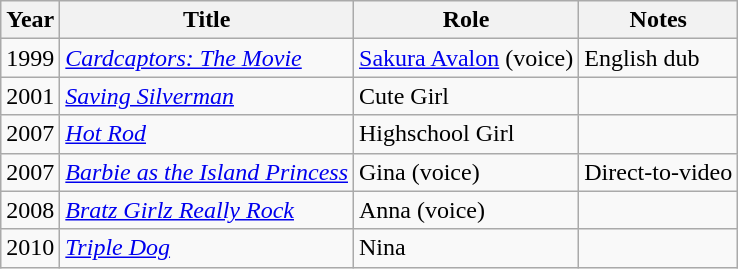<table class="wikitable sortable">
<tr>
<th>Year</th>
<th>Title</th>
<th>Role</th>
<th>Notes</th>
</tr>
<tr>
<td>1999</td>
<td><em><a href='#'>Cardcaptors: The Movie</a></em></td>
<td><a href='#'>Sakura Avalon</a> (voice)</td>
<td>English dub</td>
</tr>
<tr>
<td>2001</td>
<td><em><a href='#'>Saving Silverman</a></em></td>
<td>Cute Girl</td>
<td></td>
</tr>
<tr>
<td>2007</td>
<td><em><a href='#'>Hot Rod</a></em></td>
<td>Highschool Girl</td>
<td></td>
</tr>
<tr>
<td>2007</td>
<td><em><a href='#'>Barbie as the Island Princess</a></em></td>
<td>Gina (voice)</td>
<td>Direct-to-video</td>
</tr>
<tr>
<td>2008</td>
<td><em><a href='#'>Bratz Girlz Really Rock</a></em></td>
<td>Anna (voice)</td>
<td></td>
</tr>
<tr>
<td>2010</td>
<td><em><a href='#'>Triple Dog</a></em></td>
<td>Nina</td>
<td></td>
</tr>
</table>
